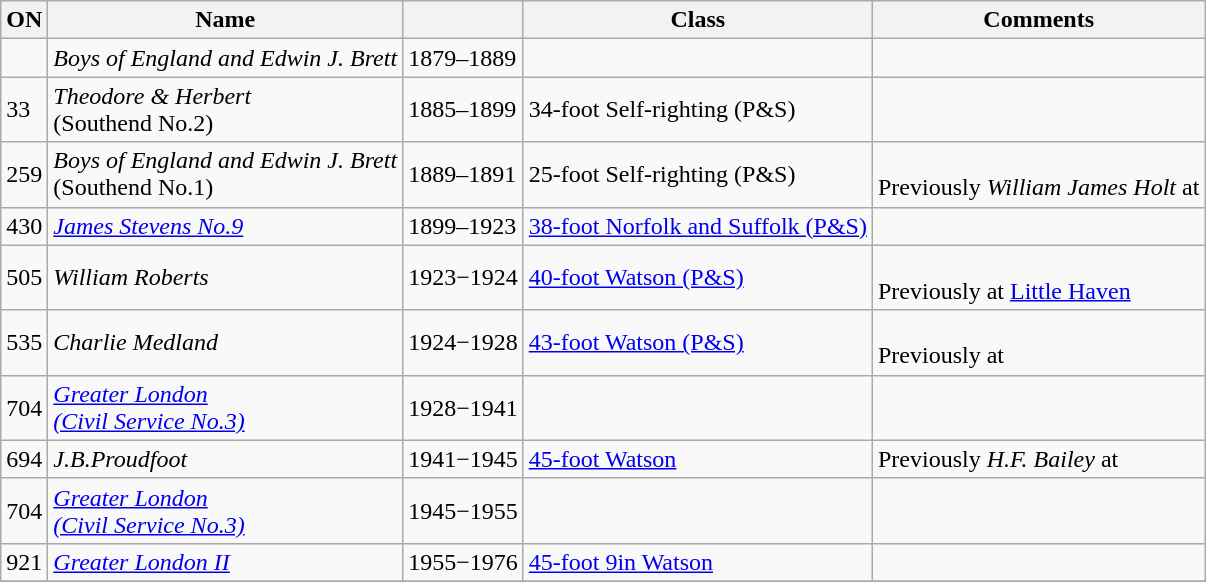<table class="wikitable">
<tr>
<th>ON</th>
<th>Name</th>
<th></th>
<th>Class</th>
<th>Comments</th>
</tr>
<tr>
<td></td>
<td><em>Boys of England and Edwin J. Brett</em></td>
<td>1879–1889</td>
<td></td>
<td></td>
</tr>
<tr>
<td>33</td>
<td><em>Theodore & Herbert</em><br>(Southend No.2)</td>
<td>1885–1899</td>
<td>34-foot Self-righting (P&S)</td>
<td></td>
</tr>
<tr>
<td>259</td>
<td><em>Boys of England and Edwin J. Brett</em><br>(Southend No.1)</td>
<td>1889–1891</td>
<td>25-foot Self-righting (P&S)</td>
<td><br>Previously <em>William James Holt</em> at </td>
</tr>
<tr>
<td>430</td>
<td><a href='#'><em>James Stevens No.9</em></a></td>
<td>1899–1923</td>
<td><a href='#'>38-foot Norfolk and Suffolk (P&S)</a></td>
<td></td>
</tr>
<tr>
<td>505</td>
<td><em>William Roberts</em></td>
<td>1923−1924</td>
<td><a href='#'>40-foot Watson (P&S)</a></td>
<td><br>Previously at <a href='#'>Little Haven</a></td>
</tr>
<tr>
<td>535</td>
<td><em>Charlie Medland</em></td>
<td>1924−1928</td>
<td><a href='#'>43-foot Watson (P&S)</a></td>
<td><br>Previously at </td>
</tr>
<tr>
<td>704</td>
<td><a href='#'><em>Greater London<br>(Civil Service No.3)</em></a></td>
<td>1928−1941</td>
<td></td>
<td></td>
</tr>
<tr>
<td>694</td>
<td><em>J.B.Proudfoot</em></td>
<td>1941−1945</td>
<td><a href='#'>45-foot Watson</a></td>
<td>Previously <em>H.F. Bailey</em> at </td>
</tr>
<tr>
<td>704</td>
<td><a href='#'><em>Greater London<br>(Civil Service No.3)</em></a></td>
<td>1945−1955</td>
<td></td>
<td></td>
</tr>
<tr>
<td>921</td>
<td><a href='#'><em>Greater London II<br></em></a></td>
<td>1955−1976</td>
<td><a href='#'>45-foot 9in Watson</a></td>
<td></td>
</tr>
<tr>
</tr>
</table>
